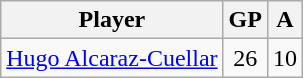<table class=wikitable>
<tr>
<th>Player</th>
<th>GP</th>
<th>A</th>
</tr>
<tr>
<td> <a href='#'>Hugo Alcaraz-Cuellar</a></td>
<td align="center">26</td>
<td align="center">10</td>
</tr>
</table>
